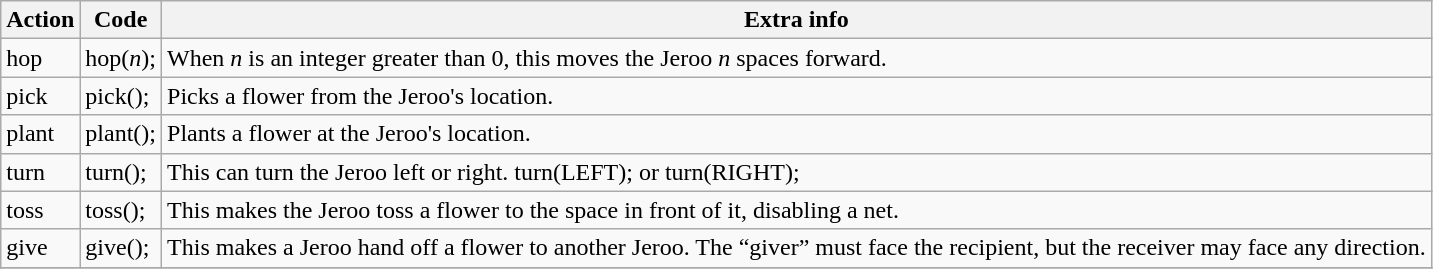<table class="wikitable">
<tr>
<th>Action</th>
<th>Code</th>
<th>Extra info</th>
</tr>
<tr>
<td>hop</td>
<td>hop(<em>n</em>);</td>
<td>When <em>n</em> is an integer greater than 0, this moves the Jeroo <em>n</em> spaces forward.</td>
</tr>
<tr>
<td>pick</td>
<td>pick();</td>
<td>Picks a flower from the Jeroo's location.</td>
</tr>
<tr>
<td>plant</td>
<td>plant();</td>
<td>Plants a flower at the Jeroo's location.</td>
</tr>
<tr>
<td>turn</td>
<td>turn();</td>
<td>This can turn the Jeroo left or right. turn(LEFT); or turn(RIGHT);</td>
</tr>
<tr>
<td>toss</td>
<td>toss();</td>
<td>This makes the Jeroo toss a flower to the space in front of it, disabling a net.</td>
</tr>
<tr>
<td>give</td>
<td>give();</td>
<td>This makes a Jeroo hand off a flower to another Jeroo. The “giver” must face the recipient, but the receiver may face any direction.</td>
</tr>
<tr>
</tr>
</table>
